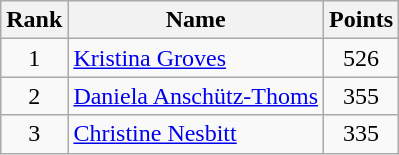<table class="wikitable" border="1">
<tr>
<th width=30>Rank</th>
<th>Name</th>
<th width=25>Points</th>
</tr>
<tr>
<td align=center>1</td>
<td> <a href='#'>Kristina Groves</a></td>
<td align=center>526</td>
</tr>
<tr>
<td align=center>2</td>
<td> <a href='#'>Daniela Anschütz-Thoms</a></td>
<td align=center>355</td>
</tr>
<tr>
<td align=center>3</td>
<td> <a href='#'>Christine Nesbitt</a></td>
<td align=center>335</td>
</tr>
</table>
